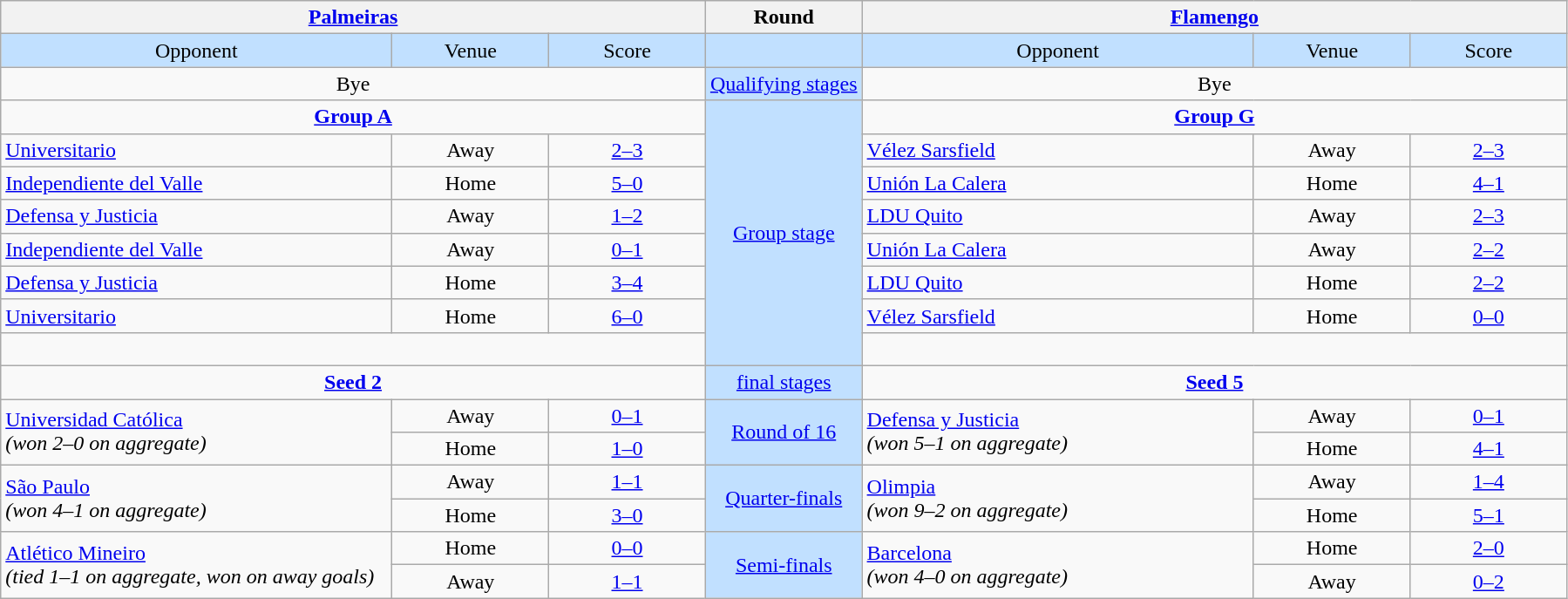<table class="wikitable" style="text-align: center;">
<tr>
<th colspan=3> <a href='#'>Palmeiras</a></th>
<th>Round</th>
<th colspan=3> <a href='#'>Flamengo</a></th>
</tr>
<tr bgcolor=#c1e0ff>
<td width=25%>Opponent</td>
<td width=10%>Venue</td>
<td width=10%>Score</td>
<td width=10%></td>
<td width=25%>Opponent</td>
<td width=10%>Venue</td>
<td width=10%>Score</td>
</tr>
<tr>
<td colspan=3>Bye</td>
<td bgcolor=#c1e0ff><a href='#'>Qualifying stages</a></td>
<td colspan=3>Bye</td>
</tr>
<tr>
<td colspan=3><strong><a href='#'>Group A</a></strong></td>
<td rowspan=8 bgcolor=#c1e0ff><a href='#'>Group stage</a></td>
<td colspan=3><strong><a href='#'>Group G</a></strong></td>
</tr>
<tr>
<td align=left> <a href='#'>Universitario</a></td>
<td>Away</td>
<td><a href='#'>2–3</a></td>
<td align=left> <a href='#'>Vélez Sarsfield</a></td>
<td>Away</td>
<td><a href='#'>2–3</a></td>
</tr>
<tr>
<td align=left> <a href='#'>Independiente del Valle</a></td>
<td>Home</td>
<td><a href='#'>5–0</a></td>
<td align=left> <a href='#'>Unión La Calera</a></td>
<td>Home</td>
<td><a href='#'>4–1</a></td>
</tr>
<tr>
<td align=left> <a href='#'>Defensa y Justicia</a></td>
<td>Away</td>
<td><a href='#'>1–2</a></td>
<td align=left> <a href='#'>LDU Quito</a></td>
<td>Away</td>
<td><a href='#'>2–3</a></td>
</tr>
<tr>
<td align=left> <a href='#'>Independiente del Valle</a></td>
<td>Away</td>
<td><a href='#'>0–1</a></td>
<td align=left> <a href='#'>Unión La Calera</a></td>
<td>Away</td>
<td><a href='#'>2–2</a></td>
</tr>
<tr>
<td align=left> <a href='#'>Defensa y Justicia</a></td>
<td>Home</td>
<td><a href='#'>3–4</a></td>
<td align=left> <a href='#'>LDU Quito</a></td>
<td>Home</td>
<td><a href='#'>2–2</a></td>
</tr>
<tr>
<td align=left> <a href='#'>Universitario</a></td>
<td>Home</td>
<td><a href='#'>6–0</a></td>
<td align=left> <a href='#'>Vélez Sarsfield</a></td>
<td>Home</td>
<td><a href='#'>0–0</a></td>
</tr>
<tr>
<td colspan=3 align=center valign=top><br></td>
<td colspan=3 align=center valign=top><br></td>
</tr>
<tr>
<td colspan=3><strong><a href='#'>Seed 2</a></strong></td>
<td bgcolor=#c1e0ff><a href='#'>final stages</a></td>
<td colspan=3><strong><a href='#'>Seed 5</a></strong></td>
</tr>
<tr>
<td rowspan=2 align=left> <a href='#'>Universidad Católica</a><br><em>(won 2–0 on aggregate)</em></td>
<td>Away</td>
<td><a href='#'>0–1</a></td>
<td rowspan=2 bgcolor=#c1e0ff><a href='#'>Round of 16</a></td>
<td rowspan=2 align=left> <a href='#'>Defensa y Justicia</a><br><em>(won 5–1 on aggregate)</em></td>
<td>Away</td>
<td><a href='#'>0–1</a></td>
</tr>
<tr>
<td>Home</td>
<td><a href='#'>1–0</a></td>
<td>Home</td>
<td><a href='#'>4–1</a></td>
</tr>
<tr>
<td rowspan=2 align=left> <a href='#'>São Paulo</a><br><em>(won 4–1 on aggregate)</em></td>
<td>Away</td>
<td><a href='#'>1–1</a></td>
<td rowspan=2 bgcolor=#c1e0ff><a href='#'>Quarter-finals</a></td>
<td rowspan=2 align=left> <a href='#'>Olimpia</a><br><em>(won 9–2 on aggregate)</em></td>
<td>Away</td>
<td><a href='#'>1–4</a></td>
</tr>
<tr>
<td>Home</td>
<td><a href='#'>3–0</a></td>
<td>Home</td>
<td><a href='#'>5–1</a></td>
</tr>
<tr>
<td rowspan=2 align=left> <a href='#'>Atlético Mineiro</a><br><em>(tied 1–1 on aggregate, won on away goals)</em></td>
<td>Home</td>
<td><a href='#'>0–0</a></td>
<td rowspan=2 bgcolor=#c1e0ff><a href='#'>Semi-finals</a></td>
<td rowspan=2 align=left> <a href='#'>Barcelona</a><br><em>(won 4–0 on aggregate)</em></td>
<td>Home</td>
<td><a href='#'>2–0</a></td>
</tr>
<tr>
<td>Away</td>
<td><a href='#'>1–1</a></td>
<td>Away</td>
<td><a href='#'>0–2</a></td>
</tr>
</table>
